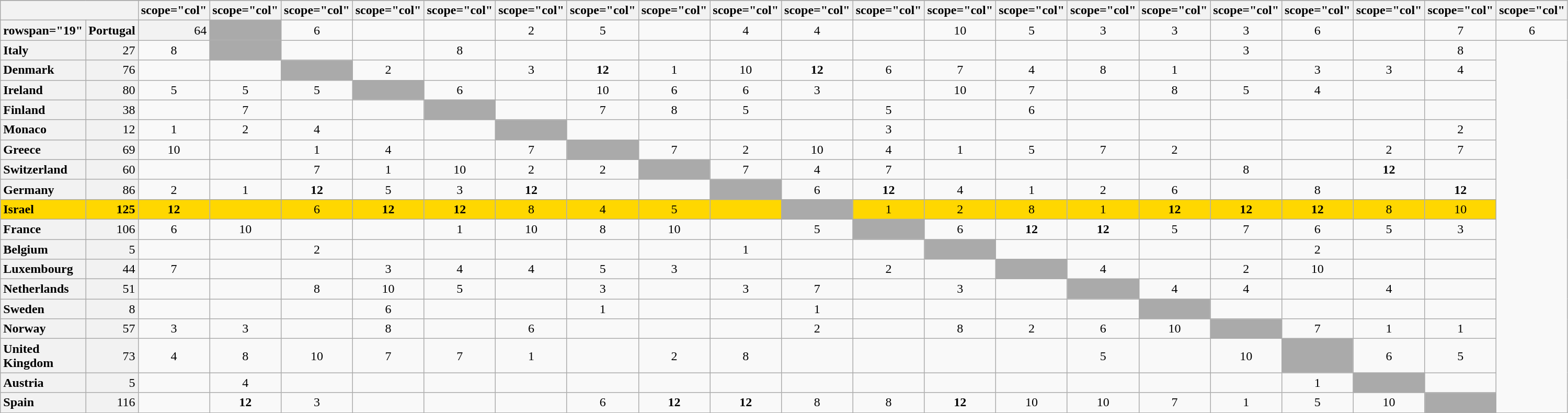<table class="wikitable plainrowheaders" style="text-align:center;">
<tr>
</tr>
<tr>
<th colspan="2"></th>
<th>scope="col" </th>
<th>scope="col" </th>
<th>scope="col" </th>
<th>scope="col" </th>
<th>scope="col" </th>
<th>scope="col" </th>
<th>scope="col" </th>
<th>scope="col" </th>
<th>scope="col" </th>
<th>scope="col" </th>
<th>scope="col" </th>
<th>scope="col" </th>
<th>scope="col" </th>
<th>scope="col" </th>
<th>scope="col" </th>
<th>scope="col" </th>
<th>scope="col" </th>
<th>scope="col" </th>
<th>scope="col" </th>
<th>scope="col" </th>
</tr>
<tr>
<th>rowspan="19" </th>
<th scope="row" style="text-align:left; background:#f2f2f2;">Portugal</th>
<td style="text-align:right; background:#f2f2f2;">64</td>
<td style="text-align:left; background:#aaa;"></td>
<td>6</td>
<td></td>
<td></td>
<td>2</td>
<td>5</td>
<td></td>
<td>4</td>
<td>4</td>
<td></td>
<td>10</td>
<td>5</td>
<td>3</td>
<td>3</td>
<td>3</td>
<td>6</td>
<td></td>
<td>7</td>
<td>6</td>
</tr>
<tr>
<th scope="row" style="text-align:left; background:#f2f2f2;">Italy</th>
<td style="text-align:right; background:#f2f2f2;">27</td>
<td>8</td>
<td style="text-align:left; background:#aaa;"></td>
<td></td>
<td></td>
<td>8</td>
<td></td>
<td></td>
<td></td>
<td></td>
<td></td>
<td></td>
<td></td>
<td></td>
<td></td>
<td></td>
<td>3</td>
<td></td>
<td></td>
<td>8</td>
</tr>
<tr>
<th scope="row" style="text-align:left; background:#f2f2f2;">Denmark</th>
<td style="text-align:right; background:#f2f2f2;">76</td>
<td></td>
<td></td>
<td style="text-align:left; background:#aaa;"></td>
<td>2</td>
<td></td>
<td>3</td>
<td><strong>12</strong></td>
<td>1</td>
<td>10</td>
<td><strong>12</strong></td>
<td>6</td>
<td>7</td>
<td>4</td>
<td>8</td>
<td>1</td>
<td></td>
<td>3</td>
<td>3</td>
<td>4</td>
</tr>
<tr>
<th scope="row" style="text-align:left; background:#f2f2f2;">Ireland</th>
<td style="text-align:right; background:#f2f2f2;">80</td>
<td>5</td>
<td>5</td>
<td>5</td>
<td style="text-align:left; background:#aaa;"></td>
<td>6</td>
<td></td>
<td>10</td>
<td>6</td>
<td>6</td>
<td>3</td>
<td></td>
<td>10</td>
<td>7</td>
<td></td>
<td>8</td>
<td>5</td>
<td>4</td>
<td></td>
<td></td>
</tr>
<tr>
<th scope="row" style="text-align:left; background:#f2f2f2;">Finland</th>
<td style="text-align:right; background:#f2f2f2;">38</td>
<td></td>
<td>7</td>
<td></td>
<td></td>
<td style="text-align:left; background:#aaa;"></td>
<td></td>
<td>7</td>
<td>8</td>
<td>5</td>
<td></td>
<td>5</td>
<td></td>
<td>6</td>
<td></td>
<td></td>
<td></td>
<td></td>
<td></td>
<td></td>
</tr>
<tr>
<th scope="row" style="text-align:left; background:#f2f2f2;">Monaco</th>
<td style="text-align:right; background:#f2f2f2;">12</td>
<td>1</td>
<td>2</td>
<td>4</td>
<td></td>
<td></td>
<td style="text-align:left; background:#aaa;"></td>
<td></td>
<td></td>
<td></td>
<td></td>
<td>3</td>
<td></td>
<td></td>
<td></td>
<td></td>
<td></td>
<td></td>
<td></td>
<td>2</td>
</tr>
<tr>
<th scope="row" style="text-align:left; background:#f2f2f2;">Greece</th>
<td style="text-align:right; background:#f2f2f2;">69</td>
<td>10</td>
<td></td>
<td>1</td>
<td>4</td>
<td></td>
<td>7</td>
<td style="text-align:left; background:#aaa;"></td>
<td>7</td>
<td>2</td>
<td>10</td>
<td>4</td>
<td>1</td>
<td>5</td>
<td>7</td>
<td>2</td>
<td></td>
<td></td>
<td>2</td>
<td>7</td>
</tr>
<tr>
<th scope="row" style="text-align:left; background:#f2f2f2;">Switzerland</th>
<td style="text-align:right; background:#f2f2f2;">60</td>
<td></td>
<td></td>
<td>7</td>
<td>1</td>
<td>10</td>
<td>2</td>
<td>2</td>
<td style="text-align:left; background:#aaa;"></td>
<td>7</td>
<td>4</td>
<td>7</td>
<td></td>
<td></td>
<td></td>
<td></td>
<td>8</td>
<td></td>
<td><strong>12</strong></td>
<td></td>
</tr>
<tr>
<th scope="row" style="text-align:left; background:#f2f2f2;">Germany</th>
<td style="text-align:right; background:#f2f2f2;">86</td>
<td>2</td>
<td>1</td>
<td><strong>12</strong></td>
<td>5</td>
<td>3</td>
<td><strong>12</strong></td>
<td></td>
<td></td>
<td style="text-align:left; background:#aaa;"></td>
<td>6</td>
<td><strong>12</strong></td>
<td>4</td>
<td>1</td>
<td>2</td>
<td>6</td>
<td></td>
<td>8</td>
<td></td>
<td><strong>12</strong></td>
</tr>
<tr style="background:gold;">
<th scope="row" style="text-align:left; font-weight:bold; background:gold;">Israel</th>
<td style="text-align:right; font-weight:bold;">125</td>
<td><strong>12</strong></td>
<td></td>
<td>6</td>
<td><strong>12</strong></td>
<td><strong>12</strong></td>
<td>8</td>
<td>4</td>
<td>5</td>
<td></td>
<td style="text-align:left; background:#aaa;"></td>
<td>1</td>
<td>2</td>
<td>8</td>
<td>1</td>
<td><strong>12</strong></td>
<td><strong>12</strong></td>
<td><strong>12</strong></td>
<td>8</td>
<td>10</td>
</tr>
<tr>
<th scope="row" style="text-align:left; background:#f2f2f2;">France</th>
<td style="text-align:right; background:#f2f2f2;">106</td>
<td>6</td>
<td>10</td>
<td></td>
<td></td>
<td>1</td>
<td>10</td>
<td>8</td>
<td>10</td>
<td></td>
<td>5</td>
<td style="text-align:left; background:#aaa;"></td>
<td>6</td>
<td><strong>12</strong></td>
<td><strong>12</strong></td>
<td>5</td>
<td>7</td>
<td>6</td>
<td>5</td>
<td>3</td>
</tr>
<tr>
<th scope="row" style="text-align:left; background:#f2f2f2;">Belgium</th>
<td style="text-align:right; background:#f2f2f2;">5</td>
<td></td>
<td></td>
<td>2</td>
<td></td>
<td></td>
<td></td>
<td></td>
<td></td>
<td>1</td>
<td></td>
<td></td>
<td style="text-align:left; background:#aaa;"></td>
<td></td>
<td></td>
<td></td>
<td></td>
<td>2</td>
<td></td>
<td></td>
</tr>
<tr>
<th scope="row" style="text-align:left; background:#f2f2f2;">Luxembourg</th>
<td style="text-align:right; background:#f2f2f2;">44</td>
<td>7</td>
<td></td>
<td></td>
<td>3</td>
<td>4</td>
<td>4</td>
<td>5</td>
<td>3</td>
<td></td>
<td></td>
<td>2</td>
<td></td>
<td style="text-align:left; background:#aaa;"></td>
<td>4</td>
<td></td>
<td>2</td>
<td>10</td>
<td></td>
<td></td>
</tr>
<tr>
<th scope="row" style="text-align:left; background:#f2f2f2;">Netherlands</th>
<td style="text-align:right; background:#f2f2f2;">51</td>
<td></td>
<td></td>
<td>8</td>
<td>10</td>
<td>5</td>
<td></td>
<td>3</td>
<td></td>
<td>3</td>
<td>7</td>
<td></td>
<td>3</td>
<td></td>
<td style="text-align:left; background:#aaa;"></td>
<td>4</td>
<td>4</td>
<td></td>
<td>4</td>
<td></td>
</tr>
<tr>
<th scope="row" style="text-align:left; background:#f2f2f2;">Sweden</th>
<td style="text-align:right; background:#f2f2f2;">8</td>
<td></td>
<td></td>
<td></td>
<td>6</td>
<td></td>
<td></td>
<td>1</td>
<td></td>
<td></td>
<td>1</td>
<td></td>
<td></td>
<td></td>
<td></td>
<td style="text-align:left; background:#aaa;"></td>
<td></td>
<td></td>
<td></td>
<td></td>
</tr>
<tr>
<th scope="row" style="text-align:left; background:#f2f2f2;">Norway</th>
<td style="text-align:right; background:#f2f2f2;">57</td>
<td>3</td>
<td>3</td>
<td></td>
<td>8</td>
<td></td>
<td>6</td>
<td></td>
<td></td>
<td></td>
<td>2</td>
<td></td>
<td>8</td>
<td>2</td>
<td>6</td>
<td>10</td>
<td style="text-align:left; background:#aaa;"></td>
<td>7</td>
<td>1</td>
<td>1</td>
</tr>
<tr>
<th scope="row" style="text-align:left; background:#f2f2f2;">United Kingdom</th>
<td style="text-align:right; background:#f2f2f2;">73</td>
<td>4</td>
<td>8</td>
<td>10</td>
<td>7</td>
<td>7</td>
<td>1</td>
<td></td>
<td>2</td>
<td>8</td>
<td></td>
<td></td>
<td></td>
<td></td>
<td>5</td>
<td></td>
<td>10</td>
<td style="text-align:left; background:#aaa;"></td>
<td>6</td>
<td>5</td>
</tr>
<tr>
<th scope="row" style="text-align:left; background:#f2f2f2;">Austria</th>
<td style="text-align:right; background:#f2f2f2;">5</td>
<td></td>
<td>4</td>
<td></td>
<td></td>
<td></td>
<td></td>
<td></td>
<td></td>
<td></td>
<td></td>
<td></td>
<td></td>
<td></td>
<td></td>
<td></td>
<td></td>
<td>1</td>
<td style="text-align:left; background:#aaa;"></td>
<td></td>
</tr>
<tr>
<th scope="row" style="text-align:left; background:#f2f2f2;">Spain</th>
<td style="text-align:right; background:#f2f2f2;">116</td>
<td></td>
<td><strong>12</strong></td>
<td>3</td>
<td></td>
<td></td>
<td></td>
<td>6</td>
<td><strong>12</strong></td>
<td><strong>12</strong></td>
<td>8</td>
<td>8</td>
<td><strong>12</strong></td>
<td>10</td>
<td>10</td>
<td>7</td>
<td>1</td>
<td>5</td>
<td>10</td>
<td style="text-align:left; background:#aaa;"></td>
</tr>
</table>
